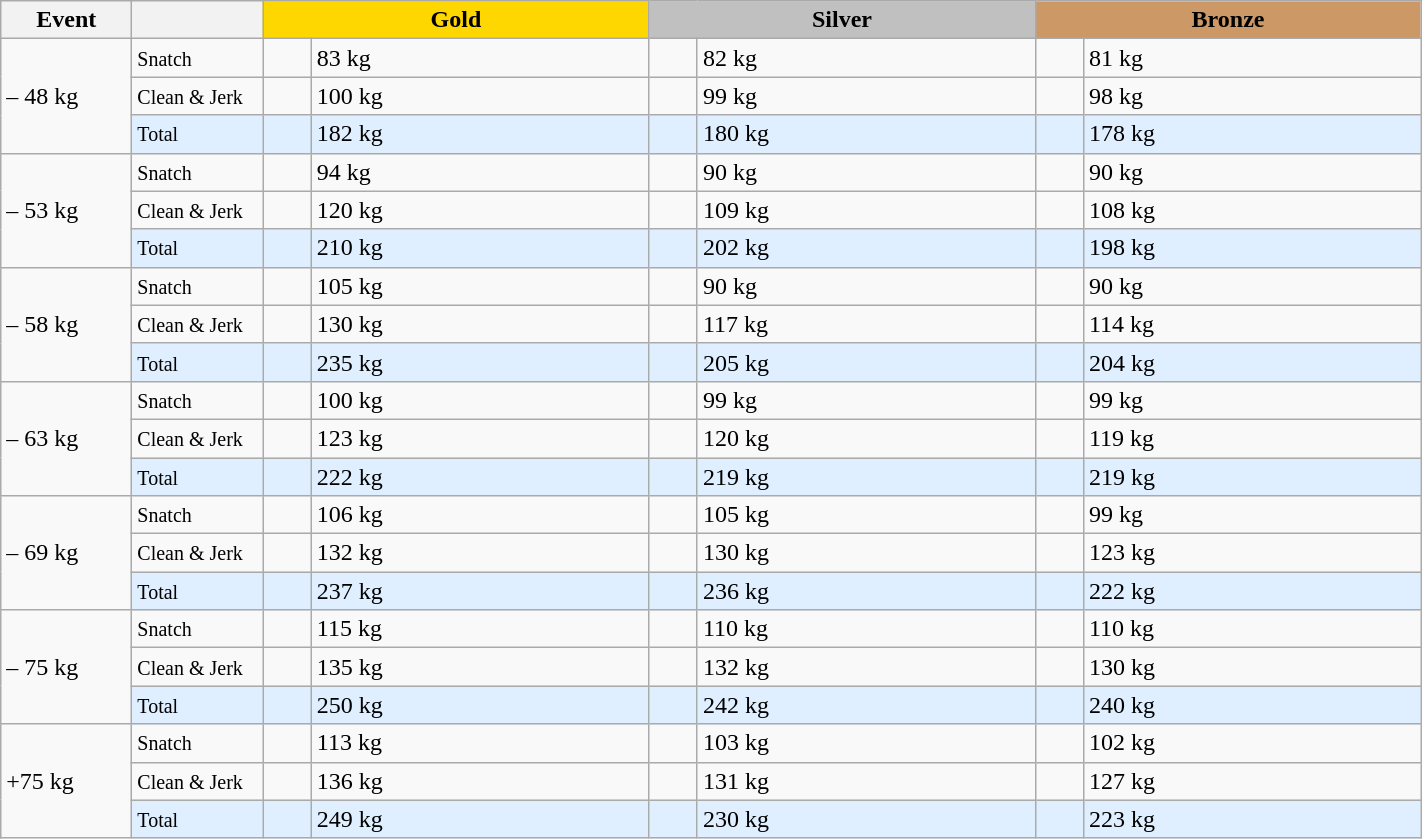<table class="wikitable">
<tr>
<th width=80>Event</th>
<th width=80></th>
<td bgcolor=gold align="center" colspan=2 width=250><strong>Gold</strong></td>
<td bgcolor=silver align="center" colspan=2 width=250><strong>Silver</strong></td>
<td bgcolor=#cc9966 colspan=2 align="center" width=250><strong>Bronze</strong></td>
</tr>
<tr>
<td rowspan=3>– 48 kg<br></td>
<td><small>Snatch</small></td>
<td></td>
<td>83 kg</td>
<td></td>
<td>82 kg</td>
<td></td>
<td>81 kg</td>
</tr>
<tr>
<td><small>Clean & Jerk</small></td>
<td></td>
<td>100 kg</td>
<td></td>
<td>99 kg</td>
<td></td>
<td>98 kg</td>
</tr>
<tr bgcolor=#dfefff>
<td><small>Total</small></td>
<td></td>
<td>182 kg</td>
<td></td>
<td>180 kg</td>
<td></td>
<td>178 kg</td>
</tr>
<tr>
<td rowspan=3>– 53 kg<br></td>
<td><small>Snatch</small></td>
<td></td>
<td>94 kg</td>
<td></td>
<td>90 kg</td>
<td></td>
<td>90 kg</td>
</tr>
<tr>
<td><small>Clean & Jerk</small></td>
<td></td>
<td>120 kg</td>
<td></td>
<td>109 kg</td>
<td></td>
<td>108 kg</td>
</tr>
<tr bgcolor=#dfefff>
<td><small>Total</small></td>
<td></td>
<td>210 kg</td>
<td></td>
<td>202 kg</td>
<td></td>
<td>198 kg</td>
</tr>
<tr>
<td rowspan=3>– 58 kg<br></td>
<td><small>Snatch</small></td>
<td></td>
<td>105 kg</td>
<td></td>
<td>90 kg</td>
<td></td>
<td>90 kg</td>
</tr>
<tr>
<td><small>Clean & Jerk</small></td>
<td></td>
<td>130 kg</td>
<td></td>
<td>117 kg</td>
<td></td>
<td>114 kg</td>
</tr>
<tr bgcolor=#dfefff>
<td><small>Total</small></td>
<td></td>
<td>235 kg</td>
<td></td>
<td>205 kg</td>
<td></td>
<td>204 kg</td>
</tr>
<tr>
<td rowspan=3>– 63 kg<br></td>
<td><small>Snatch</small></td>
<td></td>
<td>100 kg</td>
<td></td>
<td>99 kg</td>
<td></td>
<td>99 kg</td>
</tr>
<tr>
<td><small>Clean & Jerk</small></td>
<td></td>
<td>123 kg</td>
<td></td>
<td>120 kg</td>
<td></td>
<td>119 kg</td>
</tr>
<tr bgcolor=#dfefff>
<td><small>Total</small></td>
<td></td>
<td>222 kg</td>
<td></td>
<td>219 kg</td>
<td></td>
<td>219 kg</td>
</tr>
<tr>
<td rowspan=3>– 69 kg<br></td>
<td><small>Snatch</small></td>
<td></td>
<td>106 kg</td>
<td></td>
<td>105 kg</td>
<td></td>
<td>99 kg</td>
</tr>
<tr>
<td><small>Clean & Jerk</small></td>
<td></td>
<td>132 kg</td>
<td></td>
<td>130 kg</td>
<td></td>
<td>123 kg</td>
</tr>
<tr bgcolor=#dfefff>
<td><small>Total</small></td>
<td></td>
<td>237 kg</td>
<td></td>
<td>236 kg</td>
<td></td>
<td>222 kg</td>
</tr>
<tr>
<td rowspan=3>– 75 kg<br></td>
<td><small>Snatch</small></td>
<td></td>
<td>115 kg</td>
<td></td>
<td>110 kg</td>
<td></td>
<td>110 kg</td>
</tr>
<tr>
<td><small>Clean & Jerk</small></td>
<td></td>
<td>135 kg</td>
<td></td>
<td>132 kg</td>
<td></td>
<td>130 kg</td>
</tr>
<tr bgcolor=#dfefff>
<td><small>Total</small></td>
<td></td>
<td>250 kg</td>
<td></td>
<td>242 kg</td>
<td></td>
<td>240 kg</td>
</tr>
<tr>
<td rowspan=3>+75 kg<br></td>
<td><small>Snatch</small></td>
<td></td>
<td>113 kg</td>
<td></td>
<td>103 kg</td>
<td></td>
<td>102 kg</td>
</tr>
<tr>
<td><small>Clean & Jerk</small></td>
<td></td>
<td>136 kg</td>
<td></td>
<td>131 kg</td>
<td></td>
<td>127 kg</td>
</tr>
<tr bgcolor=#dfefff>
<td><small>Total</small></td>
<td></td>
<td>249 kg</td>
<td></td>
<td>230 kg</td>
<td></td>
<td>223 kg</td>
</tr>
</table>
